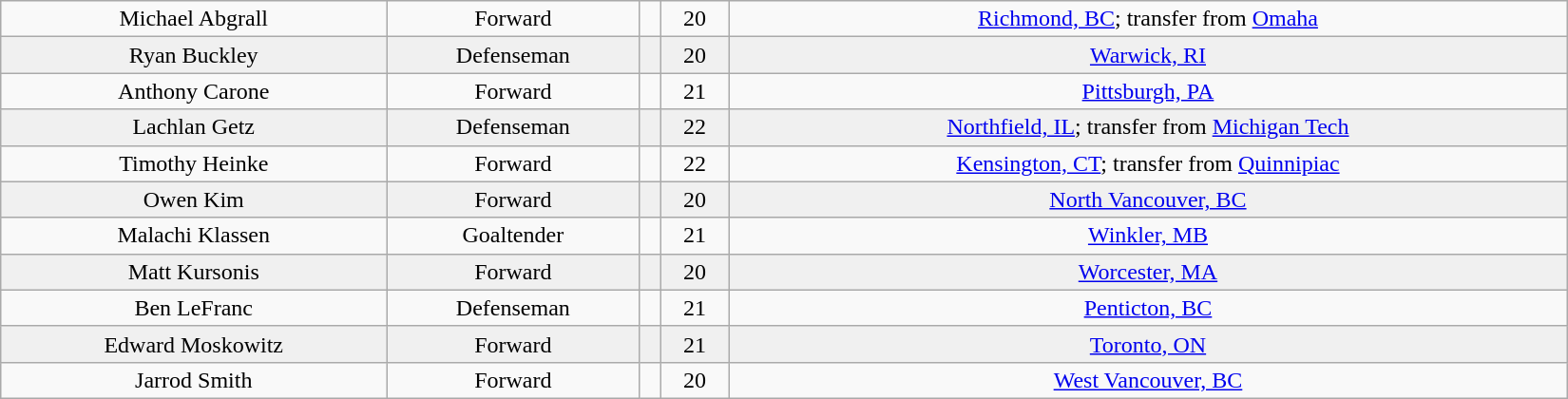<table class="wikitable" width=1100>
<tr align="center" bgcolor="">
<td>Michael Abgrall</td>
<td>Forward</td>
<td></td>
<td>20</td>
<td><a href='#'>Richmond, BC</a>; transfer from <a href='#'>Omaha</a></td>
</tr>
<tr align="center" bgcolor="f0f0f0">
<td>Ryan Buckley</td>
<td>Defenseman</td>
<td></td>
<td>20</td>
<td><a href='#'>Warwick, RI</a></td>
</tr>
<tr align="center" bgcolor="">
<td>Anthony Carone</td>
<td>Forward</td>
<td></td>
<td>21</td>
<td><a href='#'>Pittsburgh, PA</a></td>
</tr>
<tr align="center" bgcolor="f0f0f0">
<td>Lachlan Getz</td>
<td>Defenseman</td>
<td></td>
<td>22</td>
<td><a href='#'>Northfield, IL</a>; transfer from <a href='#'>Michigan Tech</a></td>
</tr>
<tr align="center" bgcolor="">
<td>Timothy Heinke</td>
<td>Forward</td>
<td></td>
<td>22</td>
<td><a href='#'>Kensington, CT</a>; transfer from <a href='#'>Quinnipiac</a></td>
</tr>
<tr align="center" bgcolor="f0f0f0">
<td>Owen Kim</td>
<td>Forward</td>
<td></td>
<td>20</td>
<td><a href='#'>North Vancouver, BC</a></td>
</tr>
<tr align="center" bgcolor="">
<td>Malachi Klassen</td>
<td>Goaltender</td>
<td></td>
<td>21</td>
<td><a href='#'>Winkler, MB</a></td>
</tr>
<tr align="center" bgcolor="f0f0f0">
<td>Matt Kursonis</td>
<td>Forward</td>
<td></td>
<td>20</td>
<td><a href='#'>Worcester, MA</a></td>
</tr>
<tr align="center" bgcolor="">
<td>Ben LeFranc</td>
<td>Defenseman</td>
<td></td>
<td>21</td>
<td><a href='#'>Penticton, BC</a></td>
</tr>
<tr align="center" bgcolor="f0f0f0">
<td>Edward Moskowitz</td>
<td>Forward</td>
<td></td>
<td>21</td>
<td><a href='#'>Toronto, ON</a></td>
</tr>
<tr align="center" bgcolor="">
<td>Jarrod Smith</td>
<td>Forward</td>
<td></td>
<td>20</td>
<td><a href='#'>West Vancouver, BC</a></td>
</tr>
</table>
